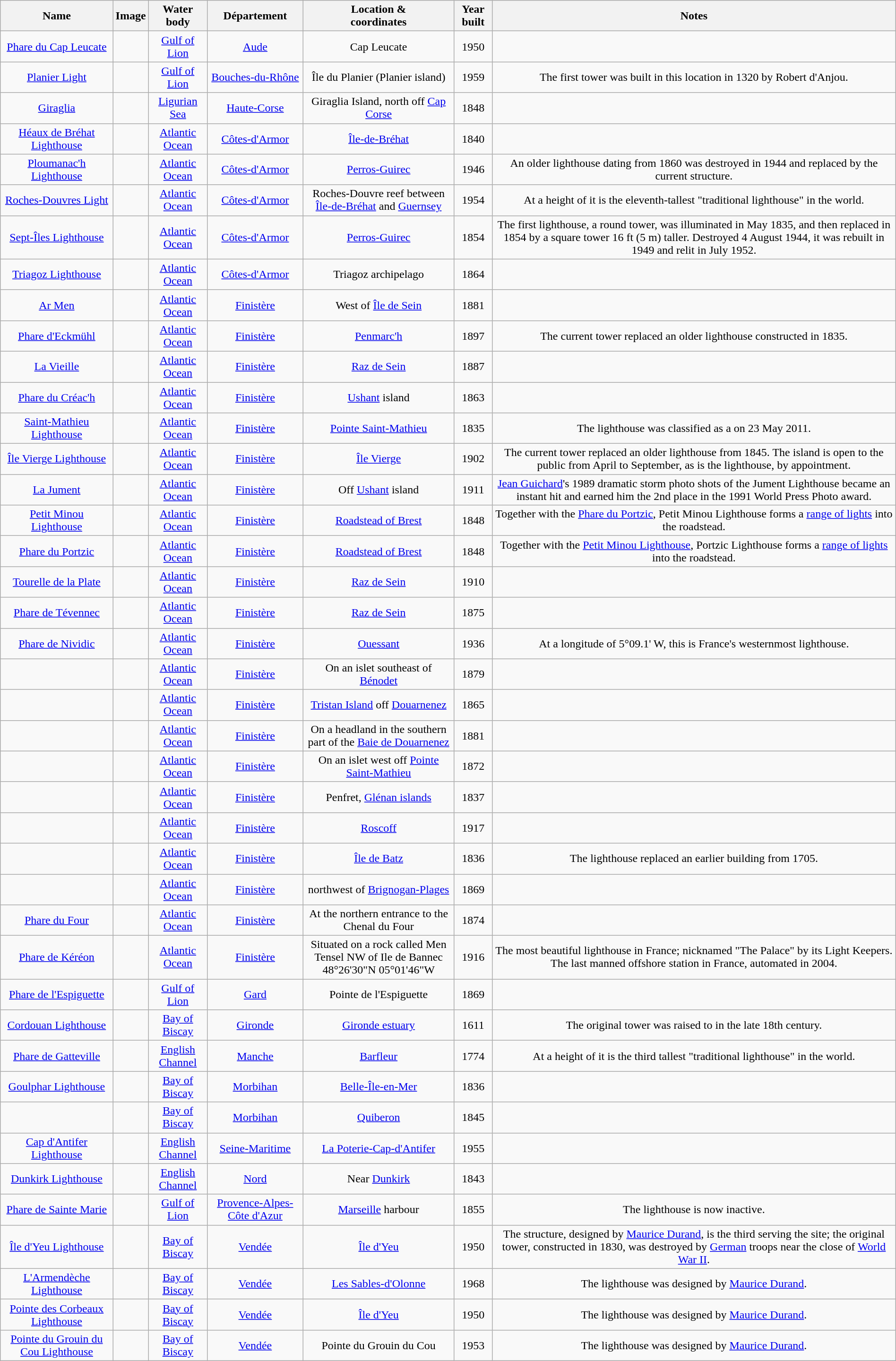<table class="wikitable sortable" style="margin:auto;text-align:center;">
<tr>
<th>Name</th>
<th class="unsortable">Image</th>
<th>Water body</th>
<th>Département</th>
<th>Location &<br>coordinates</th>
<th>Year built</th>
<th class=unsortable>Notes</th>
</tr>
<tr>
<td><a href='#'>Phare du Cap Leucate</a></td>
<td></td>
<td><a href='#'>Gulf of Lion</a></td>
<td><a href='#'>Aude</a></td>
<td>Cap Leucate<br></td>
<td>1950</td>
<td></td>
</tr>
<tr>
<td><a href='#'>Planier Light</a></td>
<td></td>
<td><a href='#'>Gulf of Lion</a></td>
<td><a href='#'>Bouches-du-Rhône</a></td>
<td>Île du Planier (Planier island)<br></td>
<td>1959</td>
<td>The first tower was built in this location in 1320 by Robert d'Anjou.</td>
</tr>
<tr>
<td><a href='#'>Giraglia</a></td>
<td></td>
<td><a href='#'>Ligurian Sea</a></td>
<td><a href='#'>Haute-Corse</a></td>
<td>Giraglia Island, north off <a href='#'>Cap Corse</a></td>
<td>1848</td>
<td></td>
</tr>
<tr>
<td><a href='#'>Héaux de Bréhat Lighthouse</a></td>
<td></td>
<td><a href='#'>Atlantic Ocean</a></td>
<td><a href='#'>Côtes-d'Armor</a></td>
<td><a href='#'>Île-de-Bréhat</a><br></td>
<td>1840</td>
<td></td>
</tr>
<tr>
<td><a href='#'>Ploumanac'h Lighthouse</a></td>
<td></td>
<td><a href='#'>Atlantic Ocean</a></td>
<td><a href='#'>Côtes-d'Armor</a></td>
<td><a href='#'>Perros-Guirec</a><br></td>
<td>1946</td>
<td>An older lighthouse dating from 1860 was destroyed in 1944 and replaced by the current structure.</td>
</tr>
<tr>
<td><a href='#'>Roches-Douvres Light</a></td>
<td></td>
<td><a href='#'>Atlantic Ocean</a></td>
<td><a href='#'>Côtes-d'Armor</a></td>
<td>Roches-Douvre reef between <a href='#'>Île-de-Bréhat</a> and <a href='#'>Guernsey</a><br></td>
<td>1954</td>
<td>At a height of  it is the eleventh-tallest "traditional lighthouse" in the world.</td>
</tr>
<tr>
<td><a href='#'>Sept-Îles Lighthouse</a></td>
<td></td>
<td><a href='#'>Atlantic Ocean</a></td>
<td><a href='#'>Côtes-d'Armor</a></td>
<td><a href='#'>Perros-Guirec</a><br></td>
<td>1854</td>
<td>The first lighthouse, a round tower, was illuminated in May 1835, and then replaced in 1854 by a square tower 16 ft (5 m) taller. Destroyed 4 August 1944, it was rebuilt in 1949 and relit in July 1952.</td>
</tr>
<tr>
<td><a href='#'>Triagoz Lighthouse</a></td>
<td></td>
<td><a href='#'>Atlantic Ocean</a></td>
<td><a href='#'>Côtes-d'Armor</a></td>
<td>Triagoz archipelago<br></td>
<td>1864</td>
<td></td>
</tr>
<tr>
<td><a href='#'>Ar Men</a></td>
<td></td>
<td><a href='#'>Atlantic Ocean</a></td>
<td><a href='#'>Finistère</a></td>
<td>West of <a href='#'>Île de Sein</a><br></td>
<td>1881</td>
<td></td>
</tr>
<tr>
<td><a href='#'>Phare d'Eckmühl</a></td>
<td></td>
<td><a href='#'>Atlantic Ocean</a></td>
<td><a href='#'>Finistère</a></td>
<td><a href='#'>Penmarc'h</a><br></td>
<td>1897</td>
<td>The current tower replaced an older lighthouse constructed in 1835.</td>
</tr>
<tr>
<td><a href='#'>La Vieille</a></td>
<td></td>
<td><a href='#'>Atlantic Ocean</a></td>
<td><a href='#'>Finistère</a></td>
<td><a href='#'>Raz de Sein</a><br></td>
<td>1887</td>
<td></td>
</tr>
<tr>
<td><a href='#'>Phare du Créac'h</a></td>
<td></td>
<td><a href='#'>Atlantic Ocean</a></td>
<td><a href='#'>Finistère</a></td>
<td><a href='#'>Ushant</a> island<br></td>
<td>1863</td>
<td></td>
</tr>
<tr>
<td><a href='#'>Saint-Mathieu Lighthouse</a></td>
<td></td>
<td><a href='#'>Atlantic Ocean</a></td>
<td><a href='#'>Finistère</a></td>
<td><a href='#'>Pointe Saint-Mathieu</a><br></td>
<td>1835</td>
<td>The lighthouse was classified as a  on 23 May 2011.</td>
</tr>
<tr>
<td><a href='#'>Île Vierge Lighthouse</a></td>
<td></td>
<td><a href='#'>Atlantic Ocean</a></td>
<td><a href='#'>Finistère</a></td>
<td><a href='#'>Île Vierge</a><br></td>
<td>1902</td>
<td>The current tower replaced an older lighthouse from 1845. The island is open to the public from April to September, as is the lighthouse, by appointment.</td>
</tr>
<tr>
<td><a href='#'>La Jument</a></td>
<td></td>
<td><a href='#'>Atlantic Ocean</a></td>
<td><a href='#'>Finistère</a></td>
<td>Off <a href='#'>Ushant</a> island<br></td>
<td>1911</td>
<td><a href='#'>Jean Guichard</a>'s 1989 dramatic storm photo shots of the Jument Lighthouse became an instant hit and earned him the 2nd place in the 1991 World Press Photo award.</td>
</tr>
<tr>
<td><a href='#'>Petit Minou Lighthouse</a></td>
<td></td>
<td><a href='#'>Atlantic Ocean</a></td>
<td><a href='#'>Finistère</a></td>
<td><a href='#'>Roadstead of Brest</a><br></td>
<td>1848</td>
<td>Together with the <a href='#'>Phare du Portzic</a>, Petit Minou Lighthouse forms a <a href='#'>range of lights</a> into the roadstead.</td>
</tr>
<tr>
<td><a href='#'>Phare du Portzic</a></td>
<td></td>
<td><a href='#'>Atlantic Ocean</a></td>
<td><a href='#'>Finistère</a></td>
<td><a href='#'>Roadstead of Brest</a><br></td>
<td>1848</td>
<td>Together with the <a href='#'>Petit Minou Lighthouse</a>, Portzic Lighthouse forms a <a href='#'>range of lights</a> into the roadstead.</td>
</tr>
<tr>
<td><a href='#'>Tourelle de la Plate</a></td>
<td></td>
<td><a href='#'>Atlantic Ocean</a></td>
<td><a href='#'>Finistère</a></td>
<td><a href='#'>Raz de Sein</a><br></td>
<td>1910</td>
<td></td>
</tr>
<tr>
<td><a href='#'>Phare de Tévennec</a></td>
<td></td>
<td><a href='#'>Atlantic Ocean</a></td>
<td><a href='#'>Finistère</a></td>
<td><a href='#'>Raz de Sein</a></td>
<td>1875</td>
<td></td>
</tr>
<tr>
<td><a href='#'>Phare de Nividic</a></td>
<td></td>
<td><a href='#'>Atlantic Ocean</a></td>
<td><a href='#'>Finistère</a></td>
<td><a href='#'>Ouessant</a><br></td>
<td>1936</td>
<td>At a longitude of 5°09.1' W, this is France's westernmost lighthouse.</td>
</tr>
<tr>
<td></td>
<td></td>
<td><a href='#'>Atlantic Ocean</a></td>
<td><a href='#'>Finistère</a></td>
<td>On an islet  southeast of <a href='#'>Bénodet</a></td>
<td>1879</td>
<td></td>
</tr>
<tr>
<td></td>
<td></td>
<td><a href='#'>Atlantic Ocean</a></td>
<td><a href='#'>Finistère</a></td>
<td><a href='#'>Tristan Island</a> off <a href='#'>Douarnenez</a></td>
<td>1865</td>
<td></td>
</tr>
<tr>
<td></td>
<td></td>
<td><a href='#'>Atlantic Ocean</a></td>
<td><a href='#'>Finistère</a></td>
<td>On a headland in the southern part of the <a href='#'>Baie de Douarnenez</a></td>
<td>1881</td>
<td></td>
</tr>
<tr>
<td></td>
<td></td>
<td><a href='#'>Atlantic Ocean</a></td>
<td><a href='#'>Finistère</a></td>
<td>On an islet  west off <a href='#'>Pointe Saint-Mathieu</a></td>
<td>1872</td>
<td></td>
</tr>
<tr>
<td></td>
<td></td>
<td><a href='#'>Atlantic Ocean</a></td>
<td><a href='#'>Finistère</a></td>
<td>Penfret, <a href='#'>Glénan islands</a></td>
<td>1837</td>
<td></td>
</tr>
<tr>
<td></td>
<td></td>
<td><a href='#'>Atlantic Ocean</a></td>
<td><a href='#'>Finistère</a></td>
<td><a href='#'>Roscoff</a></td>
<td>1917</td>
<td></td>
</tr>
<tr>
<td></td>
<td></td>
<td><a href='#'>Atlantic Ocean</a></td>
<td><a href='#'>Finistère</a></td>
<td><a href='#'>Île de Batz</a></td>
<td>1836</td>
<td>The lighthouse replaced an earlier building from 1705.</td>
</tr>
<tr>
<td></td>
<td></td>
<td><a href='#'>Atlantic Ocean</a></td>
<td><a href='#'>Finistère</a></td>
<td> northwest of <a href='#'>Brignogan-Plages</a></td>
<td>1869</td>
<td></td>
</tr>
<tr>
<td><a href='#'>Phare du Four</a></td>
<td></td>
<td><a href='#'>Atlantic Ocean</a></td>
<td><a href='#'>Finistère</a></td>
<td>At the northern entrance to the Chenal du Four</td>
<td>1874</td>
<td></td>
</tr>
<tr>
<td><a href='#'>Phare de Kéréon</a></td>
<td></td>
<td><a href='#'>Atlantic Ocean</a></td>
<td><a href='#'>Finistère</a></td>
<td {{coord>Situated on a rock called Men Tensel NW of Ile de Bannec<br>48°26'30"N 05°01'46"W</td>
<td>1916</td>
<td>The most beautiful lighthouse in France; nicknamed "The Palace" by its Light Keepers. The last manned offshore station in France, automated in 2004.</td>
</tr>
<tr>
<td><a href='#'>Phare de l'Espiguette</a></td>
<td></td>
<td><a href='#'>Gulf of Lion</a></td>
<td><a href='#'>Gard</a></td>
<td>Pointe de l'Espiguette<br></td>
<td>1869</td>
<td></td>
</tr>
<tr>
<td><a href='#'>Cordouan Lighthouse</a></td>
<td></td>
<td><a href='#'>Bay of Biscay</a></td>
<td><a href='#'>Gironde</a></td>
<td><a href='#'>Gironde estuary</a><br></td>
<td>1611</td>
<td>The original tower was raised to  in the late 18th century.</td>
</tr>
<tr>
<td><a href='#'>Phare de Gatteville</a></td>
<td></td>
<td><a href='#'>English Channel</a></td>
<td><a href='#'>Manche</a></td>
<td><a href='#'>Barfleur</a><br></td>
<td>1774</td>
<td>At a height of  it is the third tallest "traditional lighthouse" in the world.</td>
</tr>
<tr>
<td><a href='#'>Goulphar Lighthouse</a></td>
<td></td>
<td><a href='#'>Bay of Biscay</a></td>
<td><a href='#'>Morbihan</a></td>
<td><a href='#'>Belle-Île-en-Mer</a><br></td>
<td>1836</td>
<td></td>
</tr>
<tr>
<td></td>
<td></td>
<td><a href='#'>Bay of Biscay</a></td>
<td><a href='#'>Morbihan</a></td>
<td><a href='#'>Quiberon</a><br></td>
<td>1845</td>
<td></td>
</tr>
<tr>
<td><a href='#'>Cap d'Antifer Lighthouse</a></td>
<td></td>
<td><a href='#'>English Channel</a></td>
<td><a href='#'>Seine-Maritime</a></td>
<td><a href='#'>La Poterie-Cap-d'Antifer</a><br></td>
<td>1955</td>
<td></td>
</tr>
<tr>
<td><a href='#'>Dunkirk Lighthouse</a></td>
<td></td>
<td><a href='#'>English Channel</a></td>
<td><a href='#'>Nord</a></td>
<td>Near <a href='#'>Dunkirk</a><br></td>
<td>1843</td>
<td></td>
</tr>
<tr>
<td><a href='#'>Phare de Sainte Marie</a></td>
<td></td>
<td><a href='#'>Gulf of Lion</a></td>
<td><a href='#'>Provence-Alpes-Côte d'Azur</a></td>
<td><a href='#'>Marseille</a> harbour</td>
<td>1855</td>
<td>The lighthouse is now inactive.</td>
</tr>
<tr>
<td><a href='#'>Île d'Yeu Lighthouse</a></td>
<td></td>
<td><a href='#'>Bay of Biscay</a></td>
<td><a href='#'>Vendée</a></td>
<td><a href='#'>Île d'Yeu</a><br></td>
<td>1950</td>
<td>The structure, designed by <a href='#'>Maurice Durand</a>, is the third serving the site; the original tower, constructed in 1830, was destroyed by <a href='#'>German</a> troops near the close of <a href='#'>World War II</a>.</td>
</tr>
<tr>
<td><a href='#'>L'Armendèche Lighthouse</a></td>
<td></td>
<td><a href='#'>Bay of Biscay</a></td>
<td><a href='#'>Vendée</a></td>
<td><a href='#'>Les Sables-d'Olonne</a><br></td>
<td>1968</td>
<td>The lighthouse was designed by <a href='#'>Maurice Durand</a>.</td>
</tr>
<tr>
<td><a href='#'>Pointe des Corbeaux Lighthouse</a></td>
<td></td>
<td><a href='#'>Bay of Biscay</a></td>
<td><a href='#'>Vendée</a></td>
<td><a href='#'>Île d'Yeu</a><br></td>
<td>1950</td>
<td>The lighthouse was designed by <a href='#'>Maurice Durand</a>.</td>
</tr>
<tr>
<td><a href='#'>Pointe du Grouin du Cou Lighthouse</a></td>
<td></td>
<td><a href='#'>Bay of Biscay</a></td>
<td><a href='#'>Vendée</a></td>
<td>Pointe du Grouin du Cou<br></td>
<td>1953</td>
<td>The lighthouse was designed by <a href='#'>Maurice Durand</a>.</td>
</tr>
</table>
